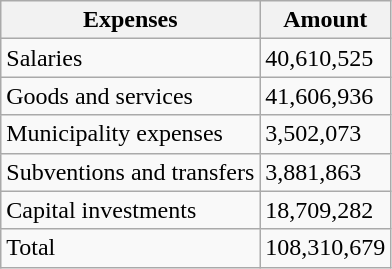<table class="wikitable">
<tr>
<th>Expenses</th>
<th>Amount</th>
</tr>
<tr>
<td>Salaries</td>
<td>40,610,525</td>
</tr>
<tr>
<td>Goods and services</td>
<td>41,606,936</td>
</tr>
<tr>
<td>Municipality expenses</td>
<td>3,502,073</td>
</tr>
<tr>
<td>Subventions and transfers</td>
<td>3,881,863</td>
</tr>
<tr>
<td>Capital investments</td>
<td>18,709,282</td>
</tr>
<tr>
<td>Total</td>
<td>108,310,679</td>
</tr>
</table>
